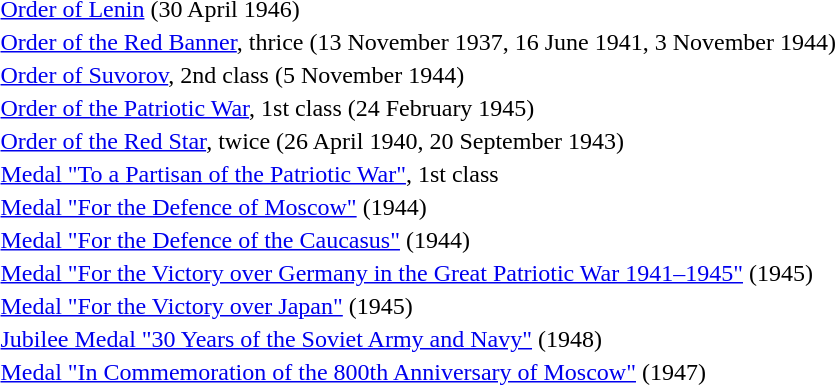<table>
<tr>
<td></td>
<td><a href='#'>Order of Lenin</a> (30 April 1946)</td>
</tr>
<tr>
<td></td>
<td><a href='#'>Order of the Red Banner</a>, thrice (13 November 1937, 16 June 1941, 3 November 1944)</td>
</tr>
<tr>
<td></td>
<td><a href='#'>Order of Suvorov</a>, 2nd class (5 November 1944)</td>
</tr>
<tr>
<td></td>
<td><a href='#'>Order of the Patriotic War</a>, 1st class (24 February 1945)</td>
</tr>
<tr>
<td></td>
<td><a href='#'>Order of the Red Star</a>, twice (26 April 1940, 20 September 1943)</td>
</tr>
<tr>
<td></td>
<td><a href='#'>Medal "To a Partisan of the Patriotic War"</a>, 1st class</td>
</tr>
<tr>
<td></td>
<td><a href='#'>Medal "For the Defence of Moscow"</a> (1944)</td>
</tr>
<tr>
<td></td>
<td><a href='#'>Medal "For the Defence of the Caucasus"</a> (1944)</td>
</tr>
<tr>
<td></td>
<td><a href='#'>Medal "For the Victory over Germany in the Great Patriotic War 1941–1945"</a> (1945)</td>
</tr>
<tr>
<td></td>
<td><a href='#'>Medal "For the Victory over Japan"</a> (1945)</td>
</tr>
<tr>
<td></td>
<td><a href='#'>Jubilee Medal "30 Years of the Soviet Army and Navy"</a> (1948)</td>
</tr>
<tr>
<td></td>
<td><a href='#'>Medal "In Commemoration of the 800th Anniversary of Moscow"</a> (1947)</td>
</tr>
<tr>
</tr>
</table>
